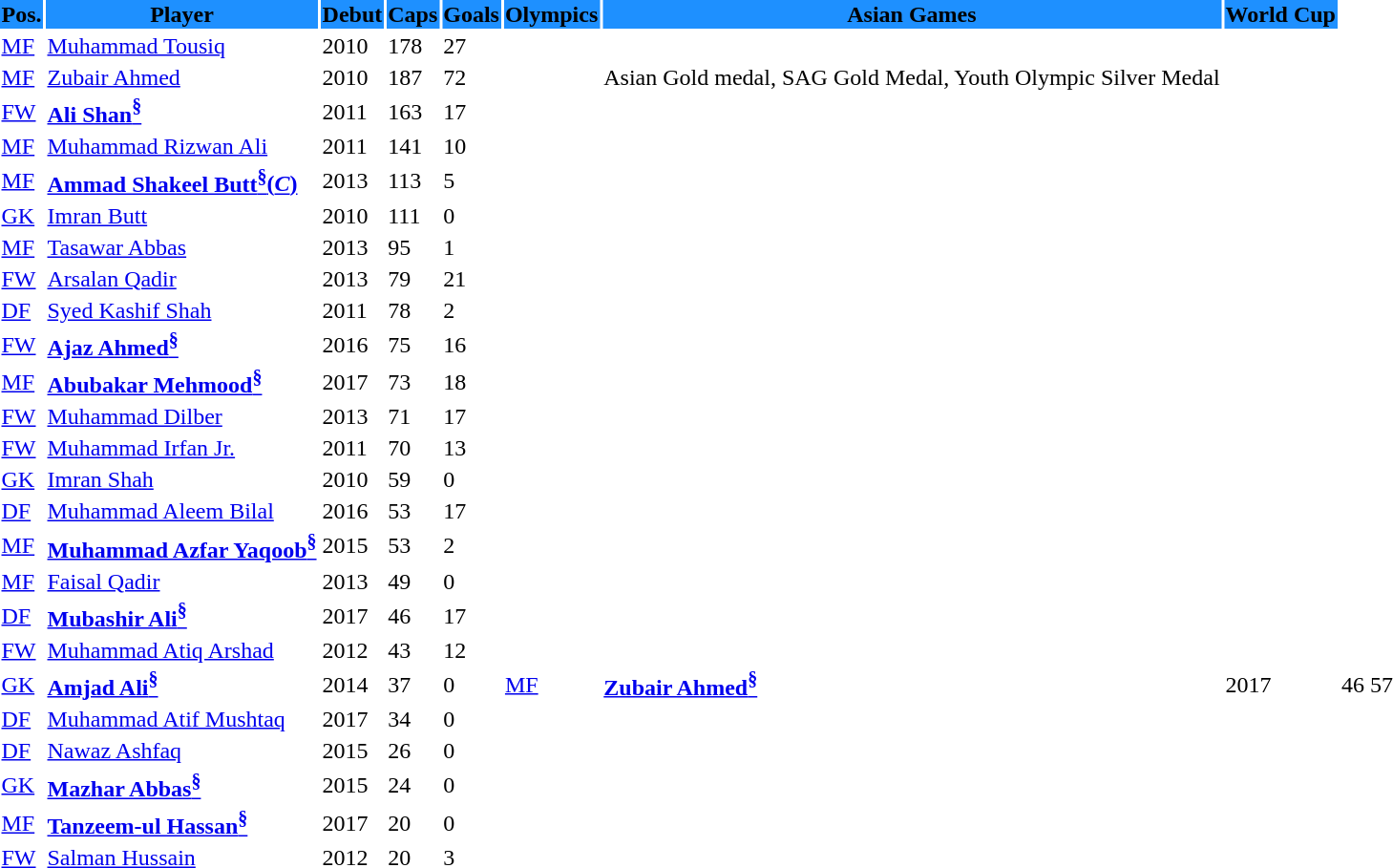<table class="sortable toccolours">
<tr>
<th style="background:#1E90FF;">Pos.</th>
<th style="background:#1E90FF;">Player</th>
<th style="background:#1E90FF;">Debut</th>
<th style="background:#1E90FF;">Caps</th>
<th style="background:#1E90FF;">Goals</th>
<th style="background:#1E90FF;">Olympics</th>
<th style="background:#1E90FF;">Asian Games</th>
<th style="background:#1E90FF;">World Cup</th>
</tr>
<tr>
<td><a href='#'>MF</a></td>
<td><a href='#'>Muhammad Tousiq</a></td>
<td>2010</td>
<td>178</td>
<td>27</td>
<td></td>
<td></td>
<td></td>
</tr>
<tr>
<td><a href='#'>MF</a></td>
<td><a href='#'>Zubair Ahmed</a></td>
<td>2010</td>
<td>187</td>
<td>72</td>
<td></td>
<td>Asian Gold medal, SAG Gold Medal, Youth Olympic Silver Medal</td>
<td></td>
</tr>
<tr>
<td><a href='#'>FW</a></td>
<td><a href='#'><strong>Ali Shan<sup>§</sup></strong></a></td>
<td>2011</td>
<td>163</td>
<td>17</td>
<td></td>
<td></td>
<td></td>
</tr>
<tr>
<td><a href='#'>MF</a></td>
<td><a href='#'>Muhammad Rizwan Ali</a></td>
<td>2011</td>
<td>141</td>
<td>10</td>
<td></td>
<td></td>
<td></td>
</tr>
<tr>
<td><a href='#'>MF</a></td>
<td><a href='#'><strong>Ammad Shakeel Butt<sup>§</sup></strong></a><strong><a href='#'>(<em>C</em>)</a></strong></td>
<td>2013</td>
<td>113</td>
<td>5</td>
<td></td>
<td></td>
<td></td>
</tr>
<tr>
<td><a href='#'>GK</a></td>
<td><a href='#'>Imran Butt</a></td>
<td>2010</td>
<td>111</td>
<td>0</td>
<td></td>
<td></td>
<td></td>
</tr>
<tr>
<td><a href='#'>MF</a></td>
<td><a href='#'>Tasawar Abbas</a></td>
<td>2013</td>
<td>95</td>
<td>1</td>
<td></td>
<td></td>
<td></td>
</tr>
<tr>
<td><a href='#'>FW</a></td>
<td><a href='#'>Arsalan Qadir</a></td>
<td>2013</td>
<td>79</td>
<td>21</td>
<td></td>
<td></td>
<td></td>
</tr>
<tr>
<td><a href='#'>DF</a></td>
<td><a href='#'>Syed Kashif Shah</a></td>
<td>2011</td>
<td>78</td>
<td>2</td>
<td></td>
<td></td>
<td></td>
</tr>
<tr>
<td><a href='#'>FW</a></td>
<td><a href='#'><strong>Ajaz Ahmed<sup>§</sup></strong></a></td>
<td>2016</td>
<td>75</td>
<td>16</td>
<td></td>
<td></td>
<td></td>
</tr>
<tr>
<td><a href='#'>MF</a></td>
<td><a href='#'><strong>Abubakar Mehmood<sup>§</sup></strong></a></td>
<td>2017</td>
<td>73</td>
<td>18</td>
<td></td>
<td></td>
<td></td>
</tr>
<tr>
<td><a href='#'>FW</a></td>
<td><a href='#'>Muhammad Dilber</a></td>
<td>2013</td>
<td>71</td>
<td>17</td>
<td></td>
<td></td>
<td></td>
</tr>
<tr>
<td><a href='#'>FW</a></td>
<td><a href='#'>Muhammad Irfan Jr.</a></td>
<td>2011</td>
<td>70</td>
<td>13</td>
<td></td>
<td></td>
<td></td>
</tr>
<tr>
<td><a href='#'>GK</a></td>
<td><a href='#'>Imran Shah</a></td>
<td>2010</td>
<td>59</td>
<td>0</td>
<td></td>
<td></td>
<td></td>
</tr>
<tr>
<td><a href='#'>DF</a></td>
<td><a href='#'>Muhammad Aleem Bilal</a></td>
<td>2016</td>
<td>53</td>
<td>17</td>
<td></td>
<td></td>
<td></td>
</tr>
<tr>
<td><a href='#'>MF</a></td>
<td><a href='#'><strong>Muhammad Azfar Yaqoob<sup>§</sup></strong></a></td>
<td>2015</td>
<td>53</td>
<td>2</td>
<td></td>
<td></td>
<td></td>
</tr>
<tr>
<td><a href='#'>MF</a></td>
<td><a href='#'>Faisal Qadir</a></td>
<td>2013</td>
<td>49</td>
<td>0</td>
<td></td>
<td></td>
<td></td>
</tr>
<tr>
<td><a href='#'>DF</a></td>
<td><a href='#'><strong>Mubashir Ali<sup>§</sup></strong></a></td>
<td>2017</td>
<td>46</td>
<td>17</td>
<td></td>
<td></td>
<td></td>
</tr>
<tr>
<td><a href='#'>FW</a></td>
<td><a href='#'>Muhammad Atiq Arshad</a></td>
<td>2012</td>
<td>43</td>
<td>12</td>
<td></td>
<td></td>
<td></td>
</tr>
<tr>
<td><a href='#'>GK</a></td>
<td><a href='#'><strong>Amjad Ali<sup>§</sup></strong></a></td>
<td>2014</td>
<td>37</td>
<td>0</td>
<td><a href='#'>MF</a></td>
<td><a href='#'><strong>Zubair Ahmed<sup>§</sup></strong></a></td>
<td>2017</td>
<td>46</td>
<td>57</td>
<td></td>
<td></td>
</tr>
<tr>
<td><a href='#'>DF</a></td>
<td><a href='#'>Muhammad Atif Mushtaq</a></td>
<td>2017</td>
<td>34</td>
<td>0</td>
<td></td>
<td></td>
<td></td>
</tr>
<tr>
<td><a href='#'>DF</a></td>
<td><a href='#'>Nawaz Ashfaq</a></td>
<td>2015</td>
<td>26</td>
<td>0</td>
<td></td>
<td></td>
<td></td>
</tr>
<tr>
<td><a href='#'>GK</a></td>
<td><a href='#'><strong>Mazhar Abbas<sup>§</sup></strong></a></td>
<td>2015</td>
<td>24</td>
<td>0</td>
<td></td>
<td></td>
<td></td>
</tr>
<tr>
<td><a href='#'>MF</a></td>
<td><a href='#'><strong>Tanzeem-ul Hassan<sup>§</sup></strong></a></td>
<td>2017</td>
<td>20</td>
<td>0</td>
<td></td>
<td></td>
<td></td>
</tr>
<tr>
<td><a href='#'>FW</a></td>
<td><a href='#'>Salman Hussain</a></td>
<td>2012</td>
<td>20</td>
<td>3</td>
<td></td>
<td></td>
<td></td>
</tr>
</table>
